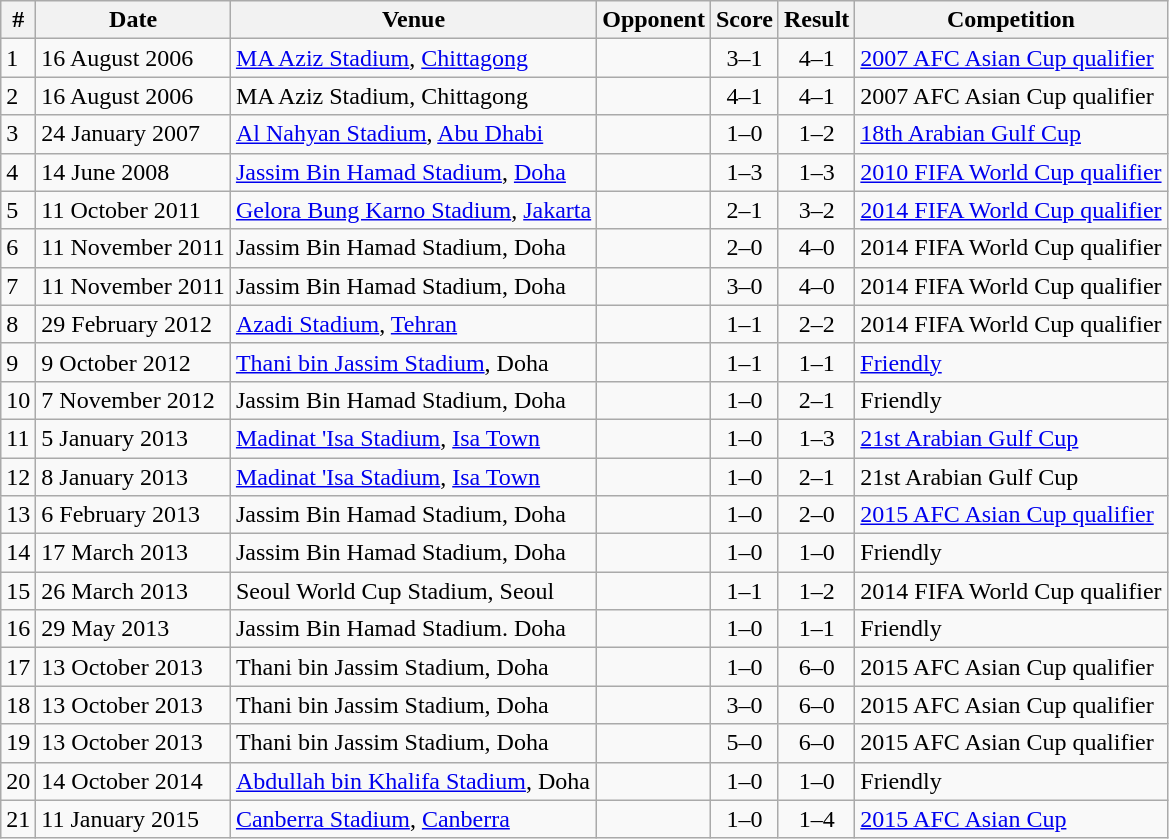<table class="wikitable collapsible collapsed">
<tr>
<th>#</th>
<th>Date</th>
<th>Venue</th>
<th>Opponent</th>
<th>Score</th>
<th>Result</th>
<th>Competition</th>
</tr>
<tr>
<td>1</td>
<td>16 August 2006</td>
<td><a href='#'>MA Aziz Stadium</a>, <a href='#'>Chittagong</a></td>
<td></td>
<td align="center">3–1</td>
<td align="center">4–1</td>
<td><a href='#'>2007 AFC Asian Cup qualifier</a></td>
</tr>
<tr>
<td>2</td>
<td>16 August 2006</td>
<td>MA Aziz Stadium, Chittagong</td>
<td></td>
<td align="center">4–1</td>
<td align="center">4–1</td>
<td>2007 AFC Asian Cup qualifier</td>
</tr>
<tr>
<td>3</td>
<td>24 January 2007</td>
<td><a href='#'>Al Nahyan Stadium</a>, <a href='#'>Abu Dhabi</a></td>
<td></td>
<td align="center">1–0</td>
<td align="center">1–2</td>
<td><a href='#'>18th Arabian Gulf Cup</a></td>
</tr>
<tr>
<td>4</td>
<td>14 June 2008</td>
<td><a href='#'>Jassim Bin Hamad Stadium</a>, <a href='#'>Doha</a></td>
<td></td>
<td align="center">1–3</td>
<td align="center">1–3</td>
<td><a href='#'>2010 FIFA World Cup qualifier</a></td>
</tr>
<tr>
<td>5</td>
<td>11 October 2011</td>
<td><a href='#'>Gelora Bung Karno Stadium</a>, <a href='#'>Jakarta</a></td>
<td></td>
<td align="center">2–1</td>
<td align="center">3–2</td>
<td><a href='#'>2014 FIFA World Cup qualifier</a></td>
</tr>
<tr>
<td>6</td>
<td>11 November 2011</td>
<td>Jassim Bin Hamad Stadium, Doha</td>
<td></td>
<td align="center">2–0</td>
<td align="center">4–0</td>
<td>2014 FIFA World Cup qualifier</td>
</tr>
<tr>
<td>7</td>
<td>11 November 2011</td>
<td>Jassim Bin Hamad Stadium, Doha</td>
<td></td>
<td align="center">3–0</td>
<td align="center">4–0</td>
<td>2014 FIFA World Cup qualifier</td>
</tr>
<tr>
<td>8</td>
<td>29 February 2012</td>
<td><a href='#'>Azadi Stadium</a>, <a href='#'>Tehran</a></td>
<td></td>
<td align="center">1–1</td>
<td align="center">2–2</td>
<td>2014 FIFA World Cup qualifier</td>
</tr>
<tr>
<td>9</td>
<td>9 October 2012</td>
<td><a href='#'>Thani bin Jassim Stadium</a>, Doha</td>
<td></td>
<td align="center">1–1</td>
<td align="center">1–1</td>
<td><a href='#'>Friendly</a></td>
</tr>
<tr>
<td>10</td>
<td>7 November 2012</td>
<td>Jassim Bin Hamad Stadium, Doha</td>
<td></td>
<td align="center">1–0</td>
<td align="center">2–1</td>
<td>Friendly</td>
</tr>
<tr>
<td>11</td>
<td>5 January 2013</td>
<td><a href='#'>Madinat 'Isa Stadium</a>, <a href='#'>Isa Town</a></td>
<td></td>
<td align="center">1–0</td>
<td align="center">1–3</td>
<td><a href='#'>21st Arabian Gulf Cup</a></td>
</tr>
<tr>
<td>12</td>
<td>8 January 2013</td>
<td><a href='#'>Madinat 'Isa Stadium</a>, <a href='#'>Isa Town</a></td>
<td></td>
<td align="center">1–0</td>
<td align="center">2–1</td>
<td>21st Arabian Gulf Cup</td>
</tr>
<tr>
<td>13</td>
<td>6 February 2013</td>
<td>Jassim Bin Hamad Stadium, Doha</td>
<td></td>
<td align="center">1–0</td>
<td align="center">2–0</td>
<td><a href='#'>2015 AFC Asian Cup qualifier</a></td>
</tr>
<tr>
<td>14</td>
<td>17 March 2013</td>
<td>Jassim Bin Hamad Stadium, Doha</td>
<td></td>
<td align="center">1–0</td>
<td align="center">1–0</td>
<td>Friendly</td>
</tr>
<tr>
<td>15</td>
<td>26 March 2013</td>
<td>Seoul World Cup Stadium, Seoul</td>
<td></td>
<td align="center">1–1</td>
<td align="center">1–2</td>
<td>2014 FIFA World Cup qualifier</td>
</tr>
<tr>
<td>16</td>
<td>29 May 2013</td>
<td>Jassim Bin Hamad Stadium. Doha</td>
<td></td>
<td align="center">1–0</td>
<td align="center">1–1</td>
<td>Friendly</td>
</tr>
<tr>
<td>17</td>
<td>13 October 2013</td>
<td>Thani bin Jassim Stadium, Doha</td>
<td></td>
<td align="center">1–0</td>
<td align="center">6–0</td>
<td>2015 AFC Asian Cup qualifier</td>
</tr>
<tr>
<td>18</td>
<td>13 October 2013</td>
<td>Thani bin Jassim Stadium, Doha</td>
<td></td>
<td align="center">3–0</td>
<td align="center">6–0</td>
<td>2015 AFC Asian Cup qualifier</td>
</tr>
<tr>
<td>19</td>
<td>13 October 2013</td>
<td>Thani bin Jassim Stadium, Doha</td>
<td></td>
<td align="center">5–0</td>
<td align="center">6–0</td>
<td>2015 AFC Asian Cup qualifier</td>
</tr>
<tr>
<td>20</td>
<td>14 October 2014</td>
<td><a href='#'>Abdullah bin Khalifa Stadium</a>, Doha</td>
<td></td>
<td align="center">1–0</td>
<td align="center">1–0</td>
<td>Friendly</td>
</tr>
<tr>
<td>21</td>
<td>11 January 2015</td>
<td><a href='#'>Canberra Stadium</a>, <a href='#'>Canberra</a></td>
<td></td>
<td align="center">1–0</td>
<td align="center">1–4</td>
<td><a href='#'>2015 AFC Asian Cup</a></td>
</tr>
</table>
